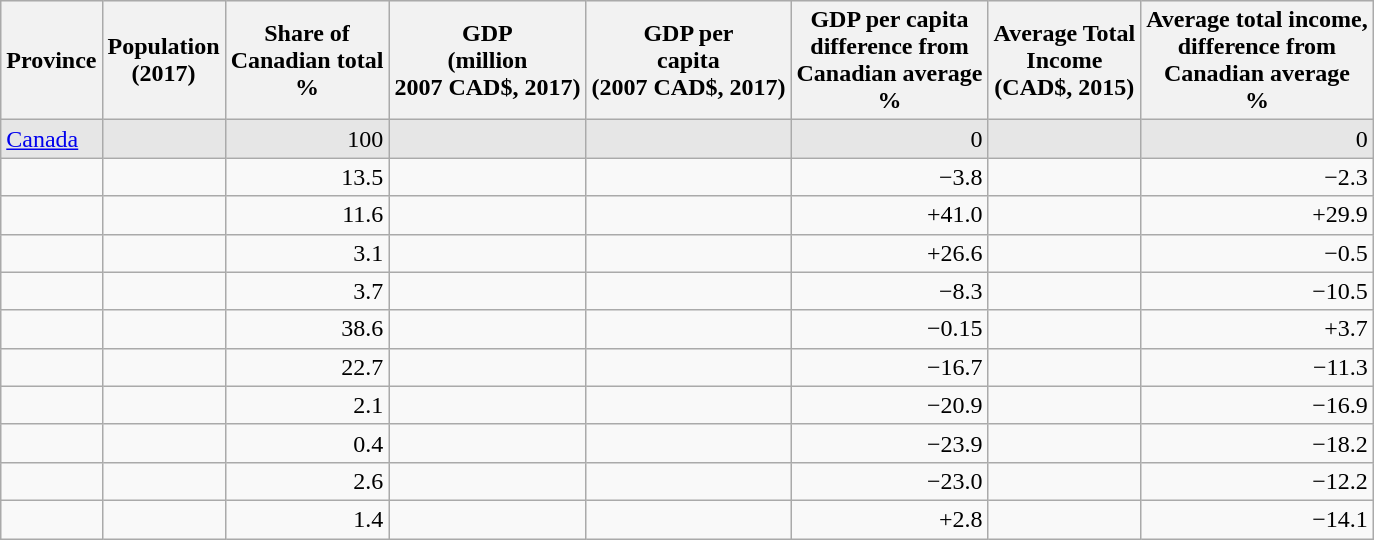<table class="wikitable sortable">
<tr style="background: #efefef;">
<th scope="col">Province</th>
<th scope="col">Population<br>(2017)</th>
<th>Share of<br>Canadian total<br>%</th>
<th scope="col">GDP<br>(million<br>2007 CAD$, 2017)</th>
<th scope="col">GDP per<br>capita<br>(2007 CAD$, 2017)</th>
<th>GDP per capita<br>difference from<br>Canadian average<br>%</th>
<th scope="col">Average Total<br>Income<br>(CAD$, 2015)</th>
<th>Average total income,<br>difference from<br>Canadian average<br>%</th>
</tr>
<tr align="right" bgcolor="#e6e6e6">
<td align="left"> <a href='#'>Canada</a></td>
<td><strong></strong></td>
<td>100</td>
<td><strong></strong></td>
<td><strong></strong></td>
<td>0</td>
<td><strong></strong></td>
<td>0</td>
</tr>
<tr align="right">
<td align="left"></td>
<td></td>
<td>13.5</td>
<td></td>
<td></td>
<td>−3.8</td>
<td></td>
<td>−2.3</td>
</tr>
<tr align="right">
<td align="left"></td>
<td></td>
<td>11.6</td>
<td></td>
<td></td>
<td>+41.0</td>
<td></td>
<td>+29.9</td>
</tr>
<tr align="right">
<td align="left"></td>
<td></td>
<td>3.1</td>
<td></td>
<td></td>
<td>+26.6</td>
<td></td>
<td>−0.5</td>
</tr>
<tr align="right">
<td align="left"></td>
<td></td>
<td>3.7</td>
<td></td>
<td></td>
<td>−8.3</td>
<td></td>
<td>−10.5</td>
</tr>
<tr align="right">
<td align="left"></td>
<td></td>
<td>38.6</td>
<td></td>
<td></td>
<td>−0.15</td>
<td></td>
<td>+3.7</td>
</tr>
<tr align="right">
<td align="left"></td>
<td></td>
<td>22.7</td>
<td></td>
<td></td>
<td>−16.7</td>
<td></td>
<td>−11.3</td>
</tr>
<tr align="right">
<td align="left"></td>
<td></td>
<td>2.1</td>
<td></td>
<td></td>
<td>−20.9</td>
<td></td>
<td>−16.9</td>
</tr>
<tr align="right">
<td align="left"></td>
<td></td>
<td>0.4</td>
<td></td>
<td></td>
<td>−23.9</td>
<td></td>
<td>−18.2</td>
</tr>
<tr align="right">
<td align="left"></td>
<td></td>
<td>2.6</td>
<td></td>
<td></td>
<td>−23.0</td>
<td></td>
<td>−12.2</td>
</tr>
<tr align="right">
<td align="left"></td>
<td></td>
<td>1.4</td>
<td></td>
<td></td>
<td>+2.8</td>
<td></td>
<td>−14.1</td>
</tr>
</table>
